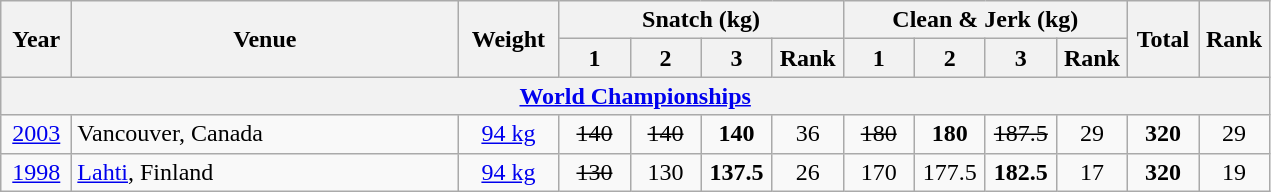<table class = "wikitable" style="text-align:center;">
<tr>
<th rowspan=2 width=40>Year</th>
<th rowspan=2 width=250>Venue</th>
<th rowspan=2 width=60>Weight</th>
<th colspan=4>Snatch (kg)</th>
<th colspan=4>Clean & Jerk (kg)</th>
<th rowspan=2 width=40>Total</th>
<th rowspan=2 width=40>Rank</th>
</tr>
<tr>
<th width=40>1</th>
<th width=40>2</th>
<th width=40>3</th>
<th width=40>Rank</th>
<th width=40>1</th>
<th width=40>2</th>
<th width=40>3</th>
<th width=40>Rank</th>
</tr>
<tr>
<th colspan=13><a href='#'>World Championships</a></th>
</tr>
<tr>
<td><a href='#'>2003</a></td>
<td align=left> Vancouver, Canada</td>
<td><a href='#'>94 kg</a></td>
<td><s>140</s></td>
<td><s>140</s></td>
<td><strong>140</strong></td>
<td>36</td>
<td><s>180</s></td>
<td><strong>180</strong></td>
<td><s>187.5</s></td>
<td>29</td>
<td><strong>320</strong></td>
<td>29</td>
</tr>
<tr>
<td><a href='#'>1998</a></td>
<td align=left> <a href='#'>Lahti</a>, Finland</td>
<td><a href='#'>94 kg</a></td>
<td><s>130</s></td>
<td>130</td>
<td><strong>137.5</strong></td>
<td>26</td>
<td>170</td>
<td>177.5</td>
<td><strong>182.5</strong></td>
<td>17</td>
<td><strong>320</strong></td>
<td>19</td>
</tr>
</table>
